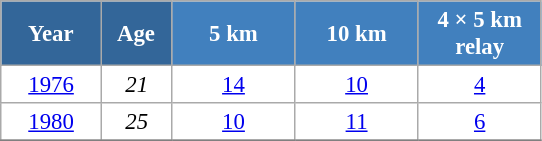<table class="wikitable" style="font-size:95%; text-align:center; border:grey solid 1px; border-collapse:collapse; background:#ffffff;">
<tr>
<th style="background-color:#369; color:white; width:60px;"> Year </th>
<th style="background-color:#369; color:white; width:40px;"> Age </th>
<th style="background-color:#4180be; color:white; width:75px;"> 5 km </th>
<th style="background-color:#4180be; color:white; width:75px;"> 10 km </th>
<th style="background-color:#4180be; color:white; width:75px;"> 4 × 5 km <br> relay </th>
</tr>
<tr>
<td><a href='#'>1976</a></td>
<td><em>21</em></td>
<td><a href='#'>14</a></td>
<td><a href='#'>10</a></td>
<td><a href='#'>4</a></td>
</tr>
<tr>
<td><a href='#'>1980</a></td>
<td><em>25</em></td>
<td><a href='#'>10</a></td>
<td><a href='#'>11</a></td>
<td><a href='#'>6</a></td>
</tr>
<tr>
</tr>
</table>
